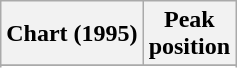<table class="wikitable sortable plainrowheaders" style="text-align:center">
<tr>
<th scope="col">Chart (1995)</th>
<th scope="col">Peak<br>position</th>
</tr>
<tr>
</tr>
<tr>
</tr>
<tr>
</tr>
</table>
